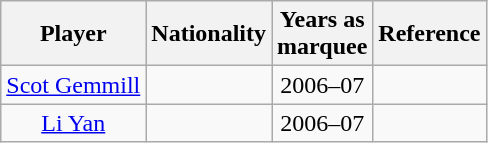<table class="wikitable" style="text-align:center">
<tr>
<th>Player</th>
<th>Nationality</th>
<th>Years as <br>marquee</th>
<th>Reference</th>
</tr>
<tr>
<td><a href='#'>Scot Gemmill</a></td>
<td></td>
<td>2006–07</td>
<td></td>
</tr>
<tr>
<td><a href='#'>Li Yan</a></td>
<td></td>
<td>2006–07</td>
<td></td>
</tr>
</table>
